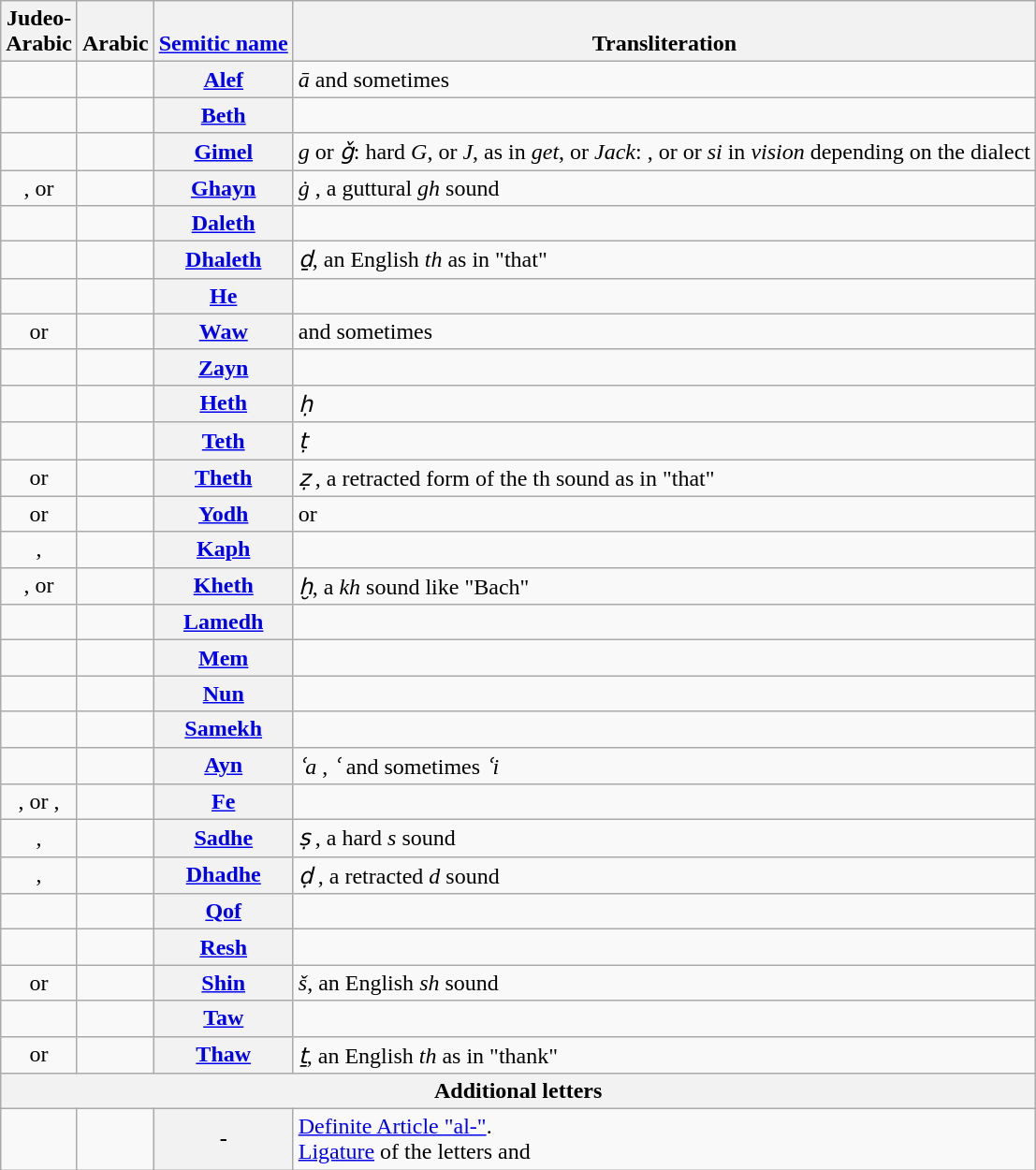<table class="wikitable">
<tr style="vertical-align: bottom;">
<th scope="col">Judeo-<br>Arabic</th>
<th scope="col">Arabic</th>
<th scope="col" ! scope="row"><a href='#'>Semitic name</a></th>
<th scope="col">Transliteration</th>
</tr>
<tr>
<td style="text-align: center; "><span></span></td>
<td style="text-align: center; "><span></span></td>
<th scope="row"><a href='#'>Alef</a></th>
<td> <em>ā</em> and sometimes <em></em></td>
</tr>
<tr>
<td style="text-align: center; "><span></span></td>
<td style="text-align: center; "><span></span></td>
<th scope="row"><a href='#'>Beth</a></th>
<td><em></em></td>
</tr>
<tr>
<td style="text-align: center; "><span></span></td>
<td style="text-align: center; "><span></span></td>
<th scope="row"><a href='#'>Gimel</a></th>
<td><em>g</em> or <em>ǧ</em>: hard <em>G</em>, or <em>J</em>, as in <em>get</em>, or <em>Jack</em>: , or  or <em>si</em> in <em>vision</em>  depending on the dialect</td>
</tr>
<tr>
<td style="text-align: center; "><span></span>, <span></span> or <span></span></td>
<td style="text-align: center; "><span></span></td>
<th scope="row"><a href='#'>Ghayn</a></th>
<td><em>ġ</em> , a guttural <em>gh</em> sound</td>
</tr>
<tr>
<td style="text-align: center; "><span></span></td>
<td style="text-align: center; "><span></span></td>
<th scope="row"><a href='#'>Daleth</a></th>
<td><em></em></td>
</tr>
<tr>
<td style="text-align: center; "><span></span></td>
<td style="text-align: center; "><span></span></td>
<th scope="row"><a href='#'>Dhaleth</a></th>
<td><em>ḏ</em>, an English <em>th</em> as in "that" </td>
</tr>
<tr>
<td style="text-align: center; "><span></span></td>
<td style="text-align: center; "><span></span></td>
<th scope="row"><a href='#'>He</a></th>
<td><em></em></td>
</tr>
<tr>
<td style="text-align: center; "><span></span> or <span></span></td>
<td style="text-align: center; "><span></span></td>
<th scope="row"><a href='#'>Waw</a></th>
<td><em></em> and sometimes <em></em></td>
</tr>
<tr>
<td style="text-align: center; "><span></span></td>
<td style="text-align: center; "><span></span></td>
<th scope="row"><a href='#'>Zayn</a></th>
<td><em></em></td>
</tr>
<tr>
<td style="text-align: center; "><span></span></td>
<td style="text-align: center; "><span></span></td>
<th scope="row"><a href='#'>Heth</a></th>
<td><em>ḥ</em> </td>
</tr>
<tr>
<td style="text-align: center; "><span></span></td>
<td style="text-align: center; "><span></span></td>
<th scope="row"><a href='#'>Teth</a></th>
<td><em>ṭ</em> </td>
</tr>
<tr>
<td style="text-align: center; "><span></span> or <span></span></td>
<td style="text-align: center; "><span></span></td>
<th scope="row"><a href='#'>Theth</a></th>
<td><em>ẓ</em> , a retracted form of the th sound as in "that"</td>
</tr>
<tr>
<td style="text-align: center; "><span></span> or <span></span></td>
<td style="text-align: center; "><span></span></td>
<th scope="row"><a href='#'>Yodh</a></th>
<td><em></em> or <em></em></td>
</tr>
<tr>
<td style="text-align: center; "><span></span>, <span></span></td>
<td style="text-align: center; "><span></span></td>
<th scope="row"><a href='#'>Kaph</a></th>
<td><em></em></td>
</tr>
<tr>
<td style="text-align: center; "><span></span>, <span></span> or <span></span></td>
<td style="text-align: center; "><span></span></td>
<th scope="row"><a href='#'>Kheth</a></th>
<td><em>ḫ</em>, a <em>kh</em> sound like "Bach" </td>
</tr>
<tr>
<td style="text-align: center; "><span></span></td>
<td style="text-align: center; "><span></span></td>
<th scope="row"><a href='#'>Lamedh</a></th>
<td><em></em></td>
</tr>
<tr>
<td style="text-align: center; "><span></span></td>
<td style="text-align: center; "><span></span></td>
<th scope="row"><a href='#'>Mem</a></th>
<td><em></em></td>
</tr>
<tr>
<td style="text-align: center; "><span></span></td>
<td style="text-align: center; "><span></span></td>
<th scope="row"><a href='#'>Nun</a></th>
<td><em></em></td>
</tr>
<tr>
<td style="text-align: center; "><span></span></td>
<td style="text-align: center; "><span></span></td>
<th scope="row"><a href='#'>Samekh</a></th>
<td><em></em></td>
</tr>
<tr>
<td style="text-align: center; "><span></span></td>
<td style="text-align: center; "><span></span></td>
<th scope="row"><a href='#'>Ayn</a></th>
<td> <em>ʿa</em> , <em>ʿ</em> and sometimes <em>ʿi</em></td>
</tr>
<tr>
<td style="text-align: center; "><span></span>, <span></span> or <span></span>, <span></span></td>
<td style="text-align: center; "><span></span></td>
<th scope="row"><a href='#'>Fe</a></th>
<td><em></em></td>
</tr>
<tr>
<td style="text-align: center; "><span></span>, <span></span></td>
<td style="text-align: center; "><span></span></td>
<th scope="row"><a href='#'>Sadhe</a></th>
<td><em>ṣ</em> , a hard <em>s</em> sound</td>
</tr>
<tr>
<td style="text-align: center; "><span></span>, <span></span></td>
<td style="text-align: center; "><span></span></td>
<th scope="row"><a href='#'>Dhadhe</a></th>
<td><em>ḍ</em> , a retracted <em>d</em> sound</td>
</tr>
<tr>
<td style="text-align: center; "><span></span></td>
<td style="text-align: center; "><span></span></td>
<th scope="row"><a href='#'>Qof</a></th>
<td><em></em></td>
</tr>
<tr>
<td style="text-align: center; "><span></span></td>
<td style="text-align: center; "><span></span></td>
<th scope="row"><a href='#'>Resh</a></th>
<td><em></em></td>
</tr>
<tr>
<td style="text-align: center; "><span></span> or <span></span></td>
<td style="text-align: center; "><span></span></td>
<th scope="row"><a href='#'>Shin</a></th>
<td><em>š</em>, an English <em>sh</em> sound </td>
</tr>
<tr>
<td style="text-align: center; "><span></span></td>
<td style="text-align: center; "><span></span></td>
<th scope="row"><a href='#'>Taw</a></th>
<td><em></em></td>
</tr>
<tr>
<td style="text-align: center; "><span></span> or <span></span></td>
<td style="text-align: center; "><span></span></td>
<th scope="row"><a href='#'>Thaw</a></th>
<td><em>ṯ</em>, an English <em>th</em> as in "thank" </td>
</tr>
<tr>
<th colspan="4">Additional letters</th>
</tr>
<tr>
<td style="text-align: center; "><span></span></td>
<td style="text-align: center; "><span></span></td>
<th scope="row">-</th>
<td><a href='#'>Definite Article "al-"</a>.<br><a href='#'>Ligature</a> of the letters  and </td>
</tr>
</table>
